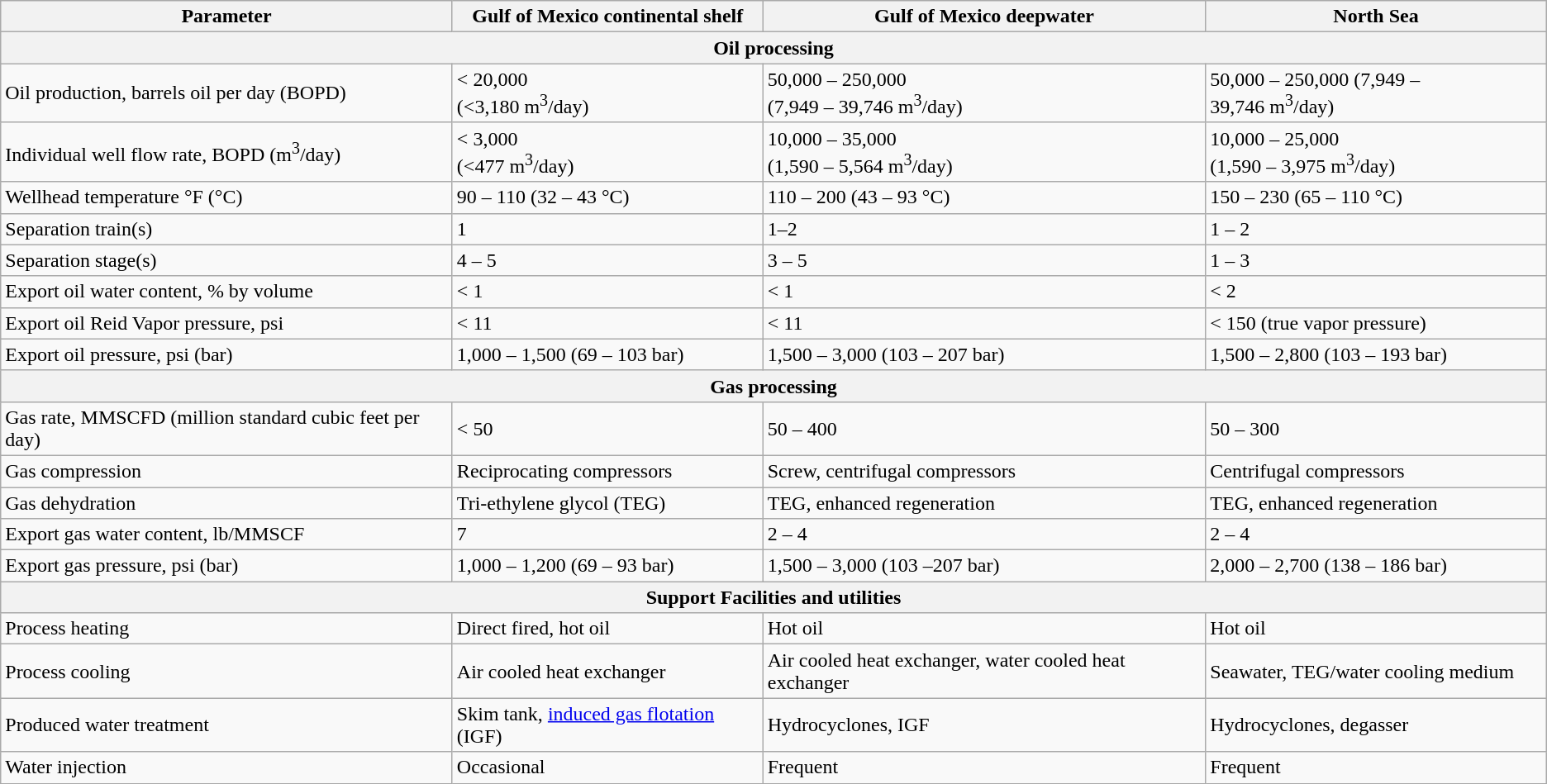<table class="wikitable">
<tr>
<th>Parameter</th>
<th>Gulf of Mexico continental shelf</th>
<th>Gulf of Mexico deepwater</th>
<th>North Sea</th>
</tr>
<tr>
<th colspan="4">Oil processing</th>
</tr>
<tr>
<td>Oil production, barrels oil per day (BOPD)</td>
<td>< 20,000<br>(<3,180 m<sup>3</sup>/day)</td>
<td>50,000 – 250,000<br>(7,949 – 39,746 m<sup>3</sup>/day)</td>
<td>50,000 – 250,000 (7,949 – 39,746 m<sup>3</sup>/day)</td>
</tr>
<tr>
<td>Individual well flow rate, BOPD (m<sup>3</sup>/day)</td>
<td>< 3,000<br>(<477 m<sup>3</sup>/day)</td>
<td>10,000 – 35,000<br>(1,590 – 5,564 m<sup>3</sup>/day)</td>
<td>10,000 – 25,000<br>(1,590 – 3,975 m<sup>3</sup>/day)</td>
</tr>
<tr>
<td>Wellhead temperature °F (°C)</td>
<td>90 – 110 (32 – 43 °C)</td>
<td>110 – 200 (43 – 93 °C)</td>
<td>150 – 230 (65 – 110 °C)</td>
</tr>
<tr>
<td>Separation train(s)</td>
<td>1</td>
<td>1–2</td>
<td>1 – 2</td>
</tr>
<tr>
<td>Separation stage(s)</td>
<td>4 – 5</td>
<td>3 – 5</td>
<td>1 – 3</td>
</tr>
<tr>
<td>Export oil water content, % by volume</td>
<td>< 1</td>
<td>< 1</td>
<td>< 2</td>
</tr>
<tr>
<td>Export oil Reid Vapor pressure, psi</td>
<td>< 11</td>
<td>< 11</td>
<td>< 150 (true vapor pressure)</td>
</tr>
<tr>
<td>Export oil pressure, psi (bar)</td>
<td>1,000 – 1,500 (69 – 103 bar)</td>
<td>1,500 – 3,000 (103 – 207 bar)</td>
<td>1,500 – 2,800 (103 – 193 bar)</td>
</tr>
<tr>
<th colspan="4">Gas processing</th>
</tr>
<tr>
<td>Gas rate, MMSCFD (million standard cubic feet per day)</td>
<td>< 50</td>
<td>50 – 400</td>
<td>50 – 300</td>
</tr>
<tr>
<td>Gas compression</td>
<td>Reciprocating compressors</td>
<td>Screw, centrifugal compressors</td>
<td>Centrifugal compressors</td>
</tr>
<tr>
<td>Gas dehydration</td>
<td>Tri-ethylene glycol (TEG)</td>
<td>TEG, enhanced regeneration</td>
<td>TEG, enhanced regeneration</td>
</tr>
<tr>
<td>Export gas water content, lb/MMSCF</td>
<td>7</td>
<td>2 – 4</td>
<td>2 – 4</td>
</tr>
<tr>
<td>Export gas pressure, psi (bar)</td>
<td>1,000 – 1,200 (69 – 93 bar)</td>
<td>1,500 – 3,000 (103 –207 bar)</td>
<td>2,000 – 2,700 (138 – 186 bar)</td>
</tr>
<tr>
<th colspan="4">Support Facilities and utilities</th>
</tr>
<tr>
<td>Process heating</td>
<td>Direct fired, hot oil</td>
<td>Hot oil</td>
<td>Hot oil</td>
</tr>
<tr>
<td>Process cooling</td>
<td>Air cooled heat exchanger</td>
<td>Air cooled heat exchanger, water cooled heat exchanger</td>
<td>Seawater, TEG/water cooling medium</td>
</tr>
<tr>
<td>Produced water treatment</td>
<td>Skim tank, <a href='#'>induced gas flotation</a> (IGF)</td>
<td>Hydrocyclones, IGF</td>
<td>Hydrocyclones, degasser</td>
</tr>
<tr>
<td>Water injection</td>
<td>Occasional</td>
<td>Frequent</td>
<td>Frequent</td>
</tr>
</table>
